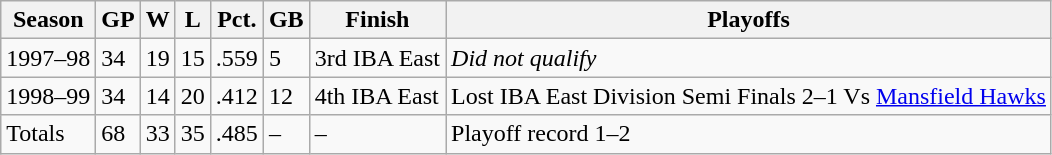<table class="wikitable">
<tr>
<th>Season</th>
<th>GP</th>
<th>W</th>
<th>L</th>
<th>Pct.</th>
<th>GB</th>
<th>Finish</th>
<th>Playoffs</th>
</tr>
<tr>
<td>1997–98</td>
<td>34</td>
<td>19</td>
<td>15</td>
<td>.559</td>
<td>5</td>
<td>3rd IBA East</td>
<td><em>Did not qualify</em></td>
</tr>
<tr>
<td>1998–99</td>
<td>34</td>
<td>14</td>
<td>20</td>
<td>.412</td>
<td>12</td>
<td>4th IBA East</td>
<td>Lost IBA East Division Semi Finals 2–1 Vs <a href='#'>Mansfield Hawks</a></td>
</tr>
<tr>
<td>Totals</td>
<td>68</td>
<td>33</td>
<td>35</td>
<td>.485</td>
<td>–</td>
<td>–</td>
<td>Playoff record 1–2</td>
</tr>
</table>
